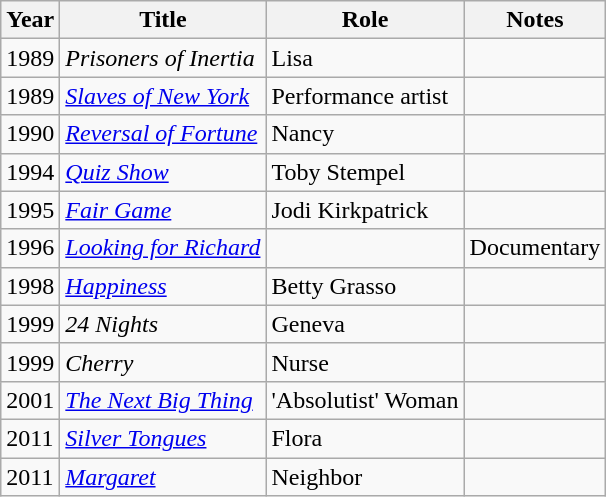<table class="wikitable sortable">
<tr>
<th>Year</th>
<th>Title</th>
<th>Role</th>
<th>Notes</th>
</tr>
<tr>
<td>1989</td>
<td><em>Prisoners of Inertia</em></td>
<td>Lisa</td>
<td></td>
</tr>
<tr>
<td>1989</td>
<td><em><a href='#'>Slaves of New York</a></em></td>
<td>Performance artist</td>
<td></td>
</tr>
<tr>
<td>1990</td>
<td><em><a href='#'>Reversal of Fortune</a></em></td>
<td>Nancy</td>
<td></td>
</tr>
<tr>
<td>1994</td>
<td><a href='#'><em>Quiz Show</em></a></td>
<td>Toby Stempel</td>
<td></td>
</tr>
<tr>
<td>1995</td>
<td><a href='#'><em>Fair Game</em></a></td>
<td>Jodi Kirkpatrick</td>
<td></td>
</tr>
<tr>
<td>1996</td>
<td><em><a href='#'>Looking for Richard</a></em></td>
<td></td>
<td>Documentary</td>
</tr>
<tr>
<td>1998</td>
<td><a href='#'><em>Happiness</em></a></td>
<td>Betty Grasso</td>
<td></td>
</tr>
<tr>
<td>1999</td>
<td><em>24 Nights</em></td>
<td>Geneva</td>
<td></td>
</tr>
<tr>
<td>1999</td>
<td><em>Cherry</em></td>
<td>Nurse</td>
<td></td>
</tr>
<tr>
<td>2001</td>
<td><a href='#'><em>The Next Big Thing</em></a></td>
<td>'Absolutist' Woman</td>
<td></td>
</tr>
<tr>
<td>2011</td>
<td><em><a href='#'>Silver Tongues</a></em></td>
<td>Flora</td>
<td></td>
</tr>
<tr>
<td>2011</td>
<td><a href='#'><em>Margaret</em></a></td>
<td>Neighbor</td>
<td></td>
</tr>
</table>
